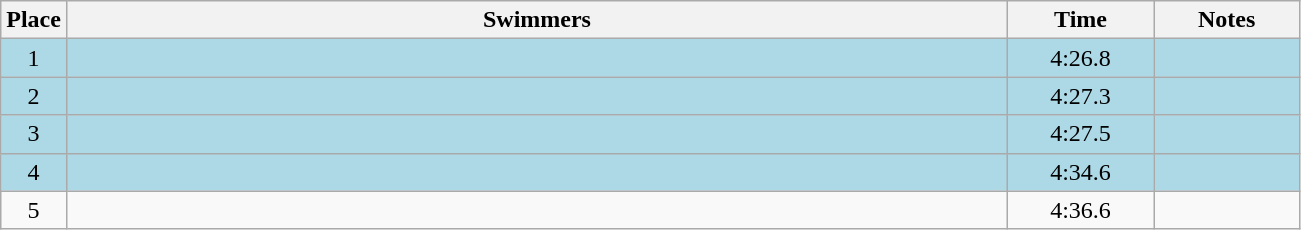<table class=wikitable style="text-align:center">
<tr>
<th>Place</th>
<th width=620>Swimmers</th>
<th width=90>Time</th>
<th width=90>Notes</th>
</tr>
<tr bgcolor=lightblue>
<td>1</td>
<td align=left></td>
<td>4:26.8</td>
<td></td>
</tr>
<tr bgcolor=lightblue>
<td>2</td>
<td align=left></td>
<td>4:27.3</td>
<td></td>
</tr>
<tr bgcolor=lightblue>
<td>3</td>
<td align=left></td>
<td>4:27.5</td>
<td></td>
</tr>
<tr bgcolor=lightblue>
<td>4</td>
<td align=left></td>
<td>4:34.6</td>
<td></td>
</tr>
<tr>
<td>5</td>
<td align=left></td>
<td>4:36.6</td>
<td></td>
</tr>
</table>
